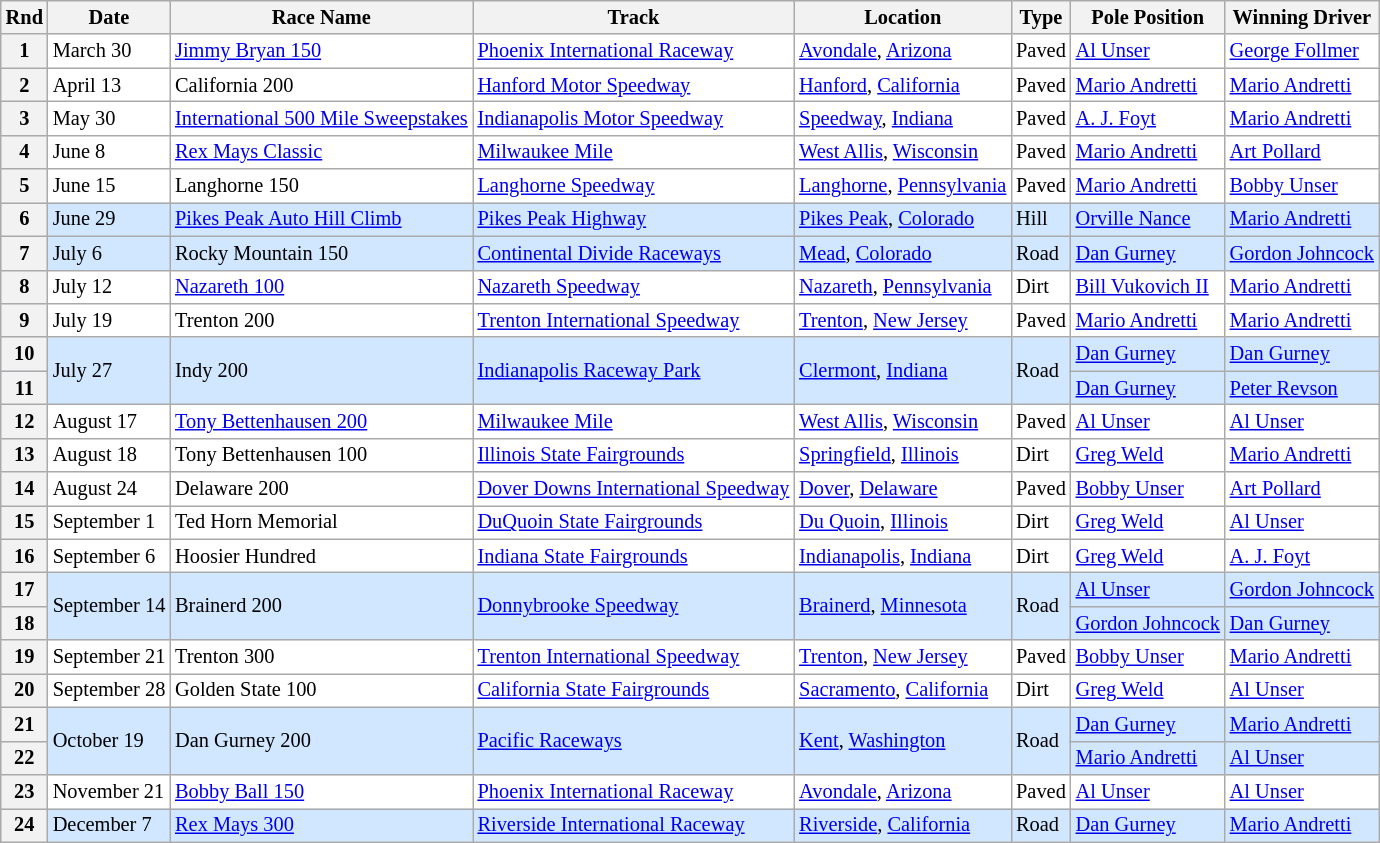<table class="wikitable" style="font-size:85%">
<tr>
<th>Rnd</th>
<th>Date</th>
<th>Race Name</th>
<th>Track</th>
<th>Location</th>
<th>Type</th>
<th>Pole Position</th>
<th>Winning Driver</th>
</tr>
<tr style="background:#FFFFFF;">
<th>1</th>
<td>March 30</td>
<td> <a href='#'>Jimmy Bryan 150</a></td>
<td><a href='#'>Phoenix International Raceway</a></td>
<td><a href='#'>Avondale</a>, <a href='#'>Arizona</a></td>
<td>Paved</td>
<td> <a href='#'>Al Unser</a></td>
<td> <a href='#'>George Follmer</a></td>
</tr>
<tr style="background:#FFFFFF;">
<th>2</th>
<td>April 13</td>
<td> California 200</td>
<td><a href='#'>Hanford Motor Speedway</a></td>
<td><a href='#'>Hanford</a>, <a href='#'>California</a></td>
<td>Paved</td>
<td> <a href='#'>Mario Andretti</a></td>
<td> <a href='#'>Mario Andretti</a></td>
</tr>
<tr style="background:#FFFFFF;">
<th>3</th>
<td>May 30</td>
<td> <a href='#'>International 500 Mile Sweepstakes</a></td>
<td><a href='#'>Indianapolis Motor Speedway</a></td>
<td><a href='#'>Speedway</a>, <a href='#'>Indiana</a></td>
<td>Paved</td>
<td> <a href='#'>A. J. Foyt</a></td>
<td> <a href='#'>Mario Andretti</a></td>
</tr>
<tr style="background:#FFFFFF;">
<th>4</th>
<td>June 8</td>
<td> <a href='#'>Rex Mays Classic</a></td>
<td><a href='#'>Milwaukee Mile</a></td>
<td><a href='#'>West Allis</a>, <a href='#'>Wisconsin</a></td>
<td>Paved</td>
<td> <a href='#'>Mario Andretti</a></td>
<td> <a href='#'>Art Pollard</a></td>
</tr>
<tr style="background:#FFFFFF;">
<th>5</th>
<td>June 15</td>
<td> Langhorne 150</td>
<td><a href='#'>Langhorne Speedway</a></td>
<td><a href='#'>Langhorne</a>, <a href='#'>Pennsylvania</a></td>
<td>Paved</td>
<td> <a href='#'>Mario Andretti</a></td>
<td> <a href='#'>Bobby Unser</a></td>
</tr>
<tr style="background:#D0E7FF;">
<th>6</th>
<td>June 29</td>
<td> <a href='#'>Pikes Peak Auto Hill Climb</a></td>
<td><a href='#'>Pikes Peak Highway</a></td>
<td><a href='#'>Pikes Peak</a>, <a href='#'>Colorado</a></td>
<td>Hill</td>
<td> <a href='#'>Orville Nance</a></td>
<td> <a href='#'>Mario Andretti</a></td>
</tr>
<tr style="background:#D0E7FF;">
<th>7</th>
<td>July 6</td>
<td> Rocky Mountain 150</td>
<td><a href='#'>Continental Divide Raceways</a></td>
<td><a href='#'>Mead</a>, <a href='#'>Colorado</a></td>
<td>Road</td>
<td> <a href='#'>Dan Gurney</a></td>
<td> <a href='#'>Gordon Johncock</a></td>
</tr>
<tr style="background:#FFFFFF;">
<th>8</th>
<td>July 12</td>
<td> <a href='#'>Nazareth 100</a></td>
<td><a href='#'>Nazareth Speedway</a></td>
<td><a href='#'>Nazareth</a>, <a href='#'>Pennsylvania</a></td>
<td>Dirt</td>
<td> <a href='#'>Bill Vukovich II</a></td>
<td> <a href='#'>Mario Andretti</a></td>
</tr>
<tr style="background:#FFFFFF;">
<th>9</th>
<td>July 19</td>
<td> Trenton 200</td>
<td><a href='#'>Trenton International Speedway</a></td>
<td><a href='#'>Trenton</a>, <a href='#'>New Jersey</a></td>
<td>Paved</td>
<td> <a href='#'>Mario Andretti</a></td>
<td> <a href='#'>Mario Andretti</a></td>
</tr>
<tr style="background:#D0E7FF;">
<th>10</th>
<td rowspan=2>July 27</td>
<td rowspan=2> Indy 200</td>
<td rowspan=2><a href='#'>Indianapolis Raceway Park</a></td>
<td rowspan=2><a href='#'>Clermont</a>, <a href='#'>Indiana</a></td>
<td rowspan=2>Road</td>
<td> <a href='#'>Dan Gurney</a></td>
<td> <a href='#'>Dan Gurney</a></td>
</tr>
<tr style="background:#D0E7FF;">
<th>11</th>
<td> <a href='#'>Dan Gurney</a></td>
<td> <a href='#'>Peter Revson</a></td>
</tr>
<tr style="background:#FFFFFF;">
<th>12</th>
<td>August 17</td>
<td> <a href='#'>Tony Bettenhausen 200</a></td>
<td><a href='#'>Milwaukee Mile</a></td>
<td><a href='#'>West Allis</a>, <a href='#'>Wisconsin</a></td>
<td>Paved</td>
<td> <a href='#'>Al Unser</a></td>
<td> <a href='#'>Al Unser</a></td>
</tr>
<tr style="background:#FFFFFF;">
<th>13</th>
<td>August 18</td>
<td> Tony Bettenhausen 100</td>
<td><a href='#'>Illinois State Fairgrounds</a></td>
<td><a href='#'>Springfield</a>, <a href='#'>Illinois</a></td>
<td>Dirt</td>
<td> <a href='#'>Greg Weld</a></td>
<td> <a href='#'>Mario Andretti</a></td>
</tr>
<tr style="background:#FFFFFF;">
<th>14</th>
<td>August 24</td>
<td> Delaware 200</td>
<td><a href='#'>Dover Downs International Speedway</a></td>
<td><a href='#'>Dover</a>, <a href='#'>Delaware</a></td>
<td>Paved</td>
<td> <a href='#'>Bobby Unser</a></td>
<td> <a href='#'>Art Pollard</a></td>
</tr>
<tr style="background:#FFFFFF;">
<th>15</th>
<td>September 1</td>
<td> Ted Horn Memorial</td>
<td><a href='#'>DuQuoin State Fairgrounds</a></td>
<td><a href='#'>Du Quoin</a>, <a href='#'>Illinois</a></td>
<td>Dirt</td>
<td> <a href='#'>Greg Weld</a></td>
<td> <a href='#'>Al Unser</a></td>
</tr>
<tr style="background:#FFFFFF;">
<th>16</th>
<td>September 6</td>
<td> Hoosier Hundred</td>
<td><a href='#'>Indiana State Fairgrounds</a></td>
<td><a href='#'>Indianapolis</a>, <a href='#'>Indiana</a></td>
<td>Dirt</td>
<td> <a href='#'>Greg Weld</a></td>
<td> <a href='#'>A. J. Foyt</a></td>
</tr>
<tr style="background:#D0E7FF;">
<th>17</th>
<td rowspan=2>September 14</td>
<td rowspan=2> Brainerd 200</td>
<td rowspan=2><a href='#'>Donnybrooke Speedway</a></td>
<td rowspan=2><a href='#'>Brainerd</a>, <a href='#'>Minnesota</a></td>
<td rowspan=2>Road</td>
<td> <a href='#'>Al Unser</a></td>
<td> <a href='#'>Gordon Johncock</a></td>
</tr>
<tr style="background:#D0E7FF;">
<th>18</th>
<td> <a href='#'>Gordon Johncock</a></td>
<td> <a href='#'>Dan Gurney</a></td>
</tr>
<tr style="background:#FFFFFF;">
<th>19</th>
<td>September 21</td>
<td> Trenton 300</td>
<td><a href='#'>Trenton International Speedway</a></td>
<td><a href='#'>Trenton</a>, <a href='#'>New Jersey</a></td>
<td>Paved</td>
<td> <a href='#'>Bobby Unser</a></td>
<td> <a href='#'>Mario Andretti</a></td>
</tr>
<tr style="background:#FFFFFF;">
<th>20</th>
<td>September 28</td>
<td> Golden State 100</td>
<td><a href='#'>California State Fairgrounds</a></td>
<td><a href='#'>Sacramento</a>, <a href='#'>California</a></td>
<td>Dirt</td>
<td> <a href='#'>Greg Weld</a></td>
<td> <a href='#'>Al Unser</a></td>
</tr>
<tr style="background:#D0E7FF;">
<th>21</th>
<td rowspan=2>October 19</td>
<td rowspan=2> Dan Gurney 200</td>
<td rowspan=2><a href='#'>Pacific Raceways</a></td>
<td rowspan=2><a href='#'>Kent</a>, <a href='#'>Washington</a></td>
<td rowspan=2>Road</td>
<td> <a href='#'>Dan Gurney</a></td>
<td> <a href='#'>Mario Andretti</a></td>
</tr>
<tr style="background:#D0E7FF;">
<th>22</th>
<td> <a href='#'>Mario Andretti</a></td>
<td> <a href='#'>Al Unser</a></td>
</tr>
<tr style="background:#FFFFFF;">
<th>23</th>
<td>November 21</td>
<td> <a href='#'>Bobby Ball 150</a></td>
<td><a href='#'>Phoenix International Raceway</a></td>
<td><a href='#'>Avondale</a>, <a href='#'>Arizona</a></td>
<td>Paved</td>
<td> <a href='#'>Al Unser</a></td>
<td> <a href='#'>Al Unser</a></td>
</tr>
<tr style="background:#D0E7FF;">
<th>24</th>
<td>December 7</td>
<td> <a href='#'>Rex Mays 300</a></td>
<td><a href='#'>Riverside International Raceway</a></td>
<td><a href='#'>Riverside</a>, <a href='#'>California</a></td>
<td>Road</td>
<td> <a href='#'>Dan Gurney</a></td>
<td> <a href='#'>Mario Andretti</a></td>
</tr>
</table>
